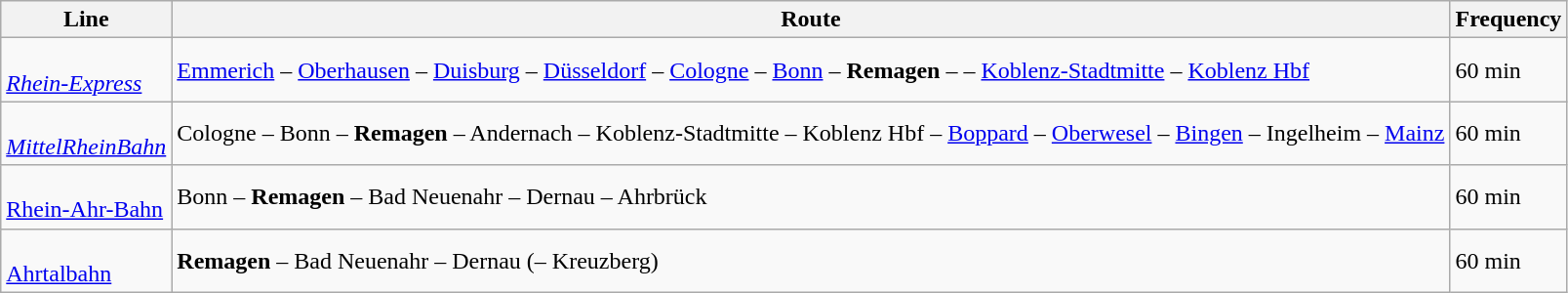<table class="wikitable">
<tr class="hintergrundfarbe6">
<th>Line</th>
<th>Route</th>
<th>Frequency</th>
</tr>
<tr>
<td><br><em><a href='#'>Rhein-Express</a></em></td>
<td><a href='#'>Emmerich</a> – <a href='#'>Oberhausen</a> – <a href='#'>Duisburg</a> – <a href='#'>Düsseldorf</a> – <a href='#'>Cologne</a> – <a href='#'>Bonn</a> – <strong>Remagen</strong> –  – <a href='#'>Koblenz-Stadtmitte</a> – <a href='#'>Koblenz Hbf</a></td>
<td>60 min</td>
</tr>
<tr>
<td><br><em><a href='#'>MittelRheinBahn</a></em></td>
<td>Cologne – Bonn – <strong>Remagen</strong> – Andernach – Koblenz-Stadtmitte – Koblenz Hbf – <a href='#'>Boppard</a> – <a href='#'>Oberwesel</a> – <a href='#'>Bingen</a> – Ingelheim – <a href='#'>Mainz</a></td>
<td>60 min</td>
</tr>
<tr>
<td><br><a href='#'>Rhein-Ahr-Bahn</a></td>
<td>Bonn – <strong>Remagen</strong> – Bad Neuenahr – Dernau – Ahrbrück</td>
<td>60 min</td>
</tr>
<tr>
<td><br><a href='#'>Ahrtalbahn</a></td>
<td><strong>Remagen</strong> – Bad Neuenahr – Dernau (– Kreuzberg)</td>
<td>60 min</td>
</tr>
</table>
